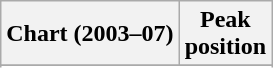<table class="wikitable sortable plainrowheaders" style="text-align:center">
<tr>
<th scope="col">Chart (2003–07)</th>
<th scope="col">Peak<br> position</th>
</tr>
<tr>
</tr>
<tr>
</tr>
<tr>
</tr>
<tr>
</tr>
</table>
